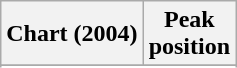<table class="wikitable sortable plainrowheaders" style="text-align:center">
<tr>
<th scope="col">Chart (2004)</th>
<th scope="col">Peak<br> position</th>
</tr>
<tr>
</tr>
<tr>
</tr>
</table>
